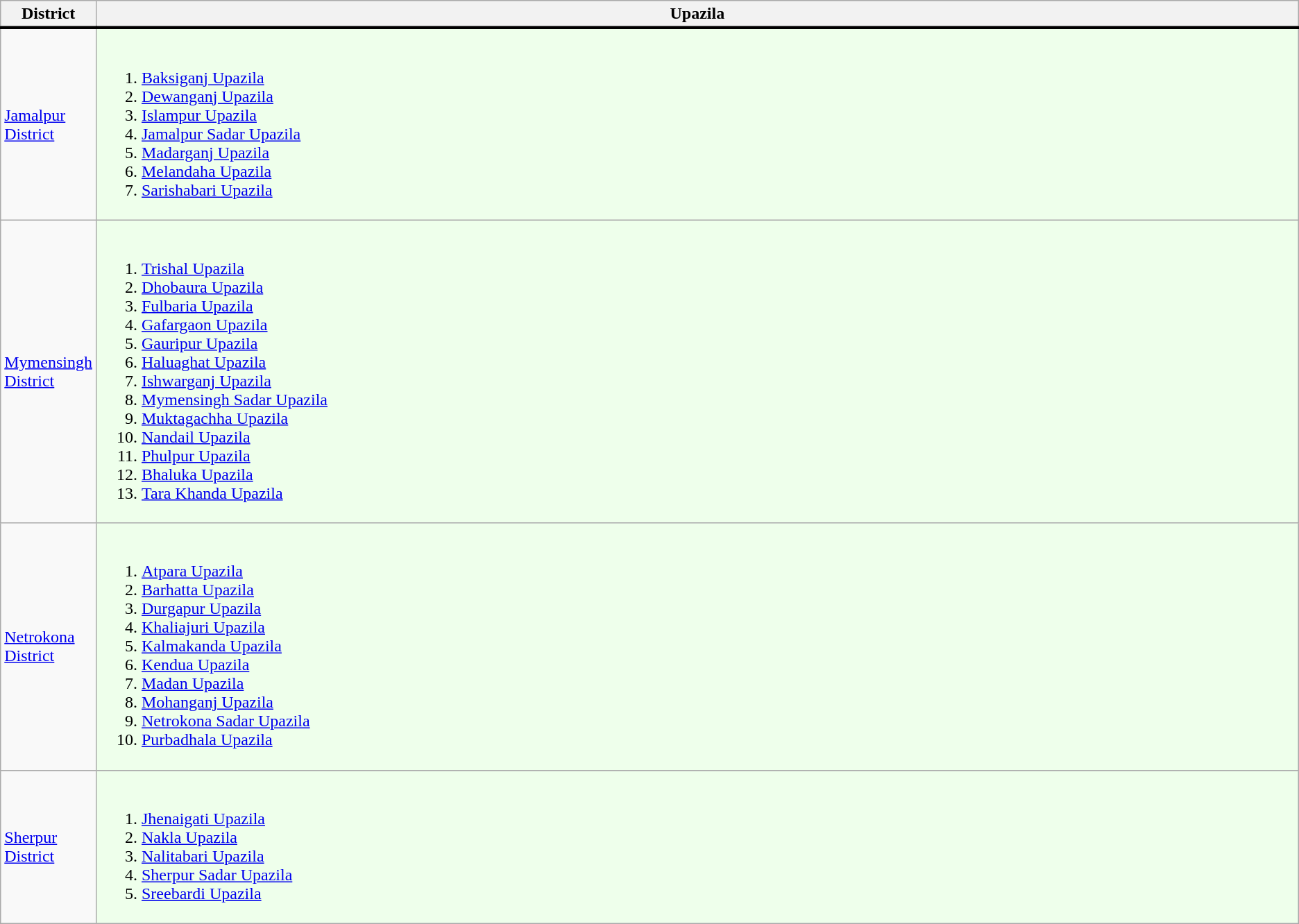<table class="wikitable">
<tr>
<th>District</th>
<th colspan="7" width="100%">Upazila</th>
</tr>
<tr style="border-top: 3px solid black">
<td rowspan="1"><a href='#'>Jamalpur District</a></td>
<td colspan="2" style="background: #eeffeb"><br><ol><li><a href='#'>Baksiganj Upazila</a></li><li><a href='#'>Dewanganj Upazila</a></li><li><a href='#'>Islampur Upazila</a></li><li><a href='#'>Jamalpur Sadar Upazila</a></li><li><a href='#'>Madarganj Upazila</a></li><li><a href='#'>Melandaha Upazila</a></li><li><a href='#'>Sarishabari Upazila</a></li></ol></td>
</tr>
<tr>
<td rowspan="1"><a href='#'>Mymensingh District</a></td>
<td colspan="2" style="background: #eeffeb"><br><ol><li><a href='#'>Trishal Upazila</a></li><li><a href='#'>Dhobaura Upazila</a></li><li><a href='#'>Fulbaria Upazila</a></li><li><a href='#'>Gafargaon Upazila</a></li><li><a href='#'>Gauripur Upazila</a></li><li><a href='#'>Haluaghat Upazila</a></li><li><a href='#'>Ishwarganj Upazila</a></li><li><a href='#'>Mymensingh Sadar Upazila</a></li><li><a href='#'>Muktagachha Upazila</a></li><li><a href='#'>Nandail Upazila</a></li><li><a href='#'>Phulpur Upazila</a></li><li><a href='#'>Bhaluka Upazila</a></li><li><a href='#'>Tara Khanda Upazila</a></li></ol></td>
</tr>
<tr>
<td rowspan="1"><a href='#'>Netrokona District</a></td>
<td colspan="2" style="background: #eeffeb"><br><ol><li><a href='#'>Atpara Upazila</a></li><li><a href='#'>Barhatta Upazila</a></li><li><a href='#'>Durgapur Upazila</a></li><li><a href='#'>Khaliajuri Upazila</a></li><li><a href='#'>Kalmakanda Upazila</a></li><li><a href='#'>Kendua Upazila</a></li><li><a href='#'>Madan Upazila</a></li><li><a href='#'>Mohanganj Upazila</a></li><li><a href='#'>Netrokona Sadar Upazila</a></li><li><a href='#'>Purbadhala Upazila</a></li></ol></td>
</tr>
<tr>
<td rowspan="1"><a href='#'>Sherpur District</a></td>
<td colspan="2" style="background: #eeffeb"><br><ol><li><a href='#'>Jhenaigati Upazila</a></li><li><a href='#'>Nakla Upazila</a></li><li><a href='#'>Nalitabari Upazila</a></li><li><a href='#'>Sherpur Sadar Upazila</a></li><li><a href='#'>Sreebardi Upazila</a></li></ol></td>
</tr>
</table>
